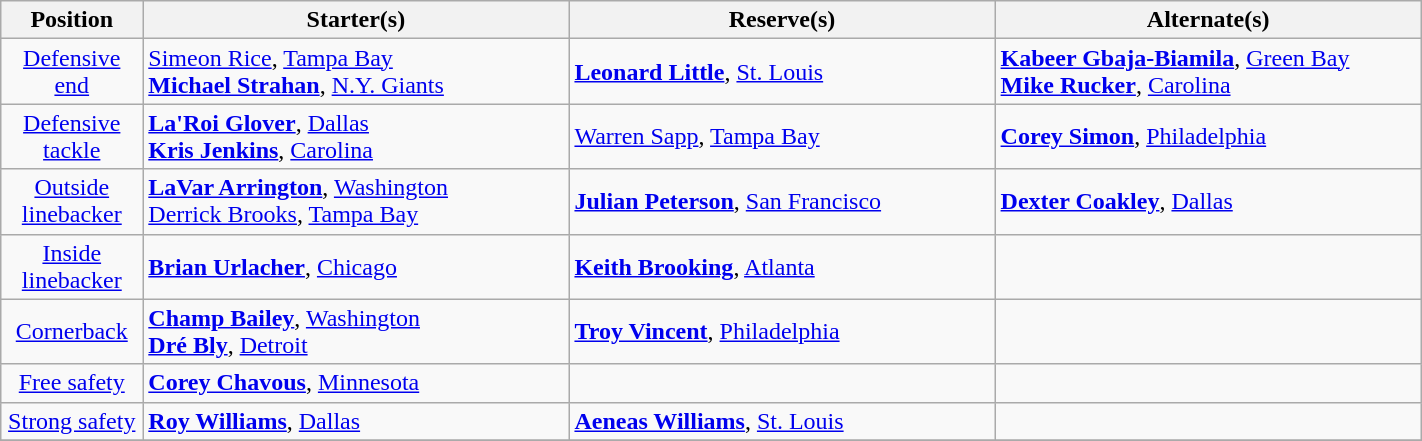<table class="wikitable" style="width:75%;">
<tr>
<th style="width:10%;">Position</th>
<th style="width:30%;">Starter(s)</th>
<th style="width:30%;">Reserve(s)</th>
<th style="width:30%;">Alternate(s)</th>
</tr>
<tr>
<td align=center><a href='#'>Defensive end</a></td>
<td> <a href='#'>Simeon Rice</a>, <a href='#'>Tampa Bay</a><br> <strong><a href='#'>Michael Strahan</a></strong>, <a href='#'>N.Y. Giants</a></td>
<td> <strong><a href='#'>Leonard Little</a></strong>, <a href='#'>St. Louis</a></td>
<td> <strong><a href='#'>Kabeer Gbaja-Biamila</a></strong>, <a href='#'>Green Bay</a><br> <strong><a href='#'>Mike Rucker</a></strong>, <a href='#'>Carolina</a></td>
</tr>
<tr>
<td align=center><a href='#'>Defensive tackle</a></td>
<td> <strong><a href='#'>La'Roi Glover</a></strong>, <a href='#'>Dallas</a><br> <strong><a href='#'>Kris Jenkins</a></strong>, <a href='#'>Carolina</a></td>
<td> <a href='#'>Warren Sapp</a>, <a href='#'>Tampa Bay</a></td>
<td> <strong><a href='#'>Corey Simon</a></strong>, <a href='#'>Philadelphia</a></td>
</tr>
<tr>
<td align=center><a href='#'>Outside linebacker</a></td>
<td> <strong><a href='#'>LaVar Arrington</a></strong>, <a href='#'>Washington</a><br> <a href='#'>Derrick Brooks</a>, <a href='#'>Tampa Bay</a></td>
<td> <strong><a href='#'>Julian Peterson</a></strong>, <a href='#'>San Francisco</a></td>
<td> <strong><a href='#'>Dexter Coakley</a></strong>, <a href='#'>Dallas</a></td>
</tr>
<tr>
<td align=center><a href='#'>Inside linebacker</a></td>
<td> <strong><a href='#'>Brian Urlacher</a></strong>, <a href='#'>Chicago</a></td>
<td> <strong><a href='#'>Keith Brooking</a></strong>, <a href='#'>Atlanta</a></td>
<td></td>
</tr>
<tr>
<td align=center><a href='#'>Cornerback</a></td>
<td> <strong><a href='#'>Champ Bailey</a></strong>, <a href='#'>Washington</a><br> <strong><a href='#'>Dré Bly</a></strong>, <a href='#'>Detroit</a></td>
<td> <strong><a href='#'>Troy Vincent</a></strong>, <a href='#'>Philadelphia</a></td>
<td></td>
</tr>
<tr>
<td align=center><a href='#'>Free safety</a></td>
<td> <strong><a href='#'>Corey Chavous</a></strong>, <a href='#'>Minnesota</a></td>
<td></td>
<td></td>
</tr>
<tr>
<td align=center><a href='#'>Strong safety</a></td>
<td> <strong><a href='#'>Roy Williams</a></strong>, <a href='#'>Dallas</a></td>
<td> <strong><a href='#'>Aeneas Williams</a></strong>, <a href='#'>St. Louis</a></td>
<td></td>
</tr>
<tr>
</tr>
</table>
